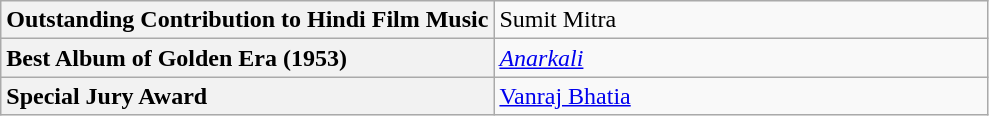<table class="wikitable">
<tr>
<th style="text-align: left; width:50%;">Outstanding Contribution to Hindi Film Music</th>
<td>Sumit Mitra</td>
</tr>
<tr>
<th style="text-align: left;">Best Album of Golden Era (1953)</th>
<td><em><a href='#'>Anarkali</a></em></td>
</tr>
<tr>
<th style="text-align: left;">Special Jury Award</th>
<td><a href='#'>Vanraj Bhatia</a></td>
</tr>
</table>
